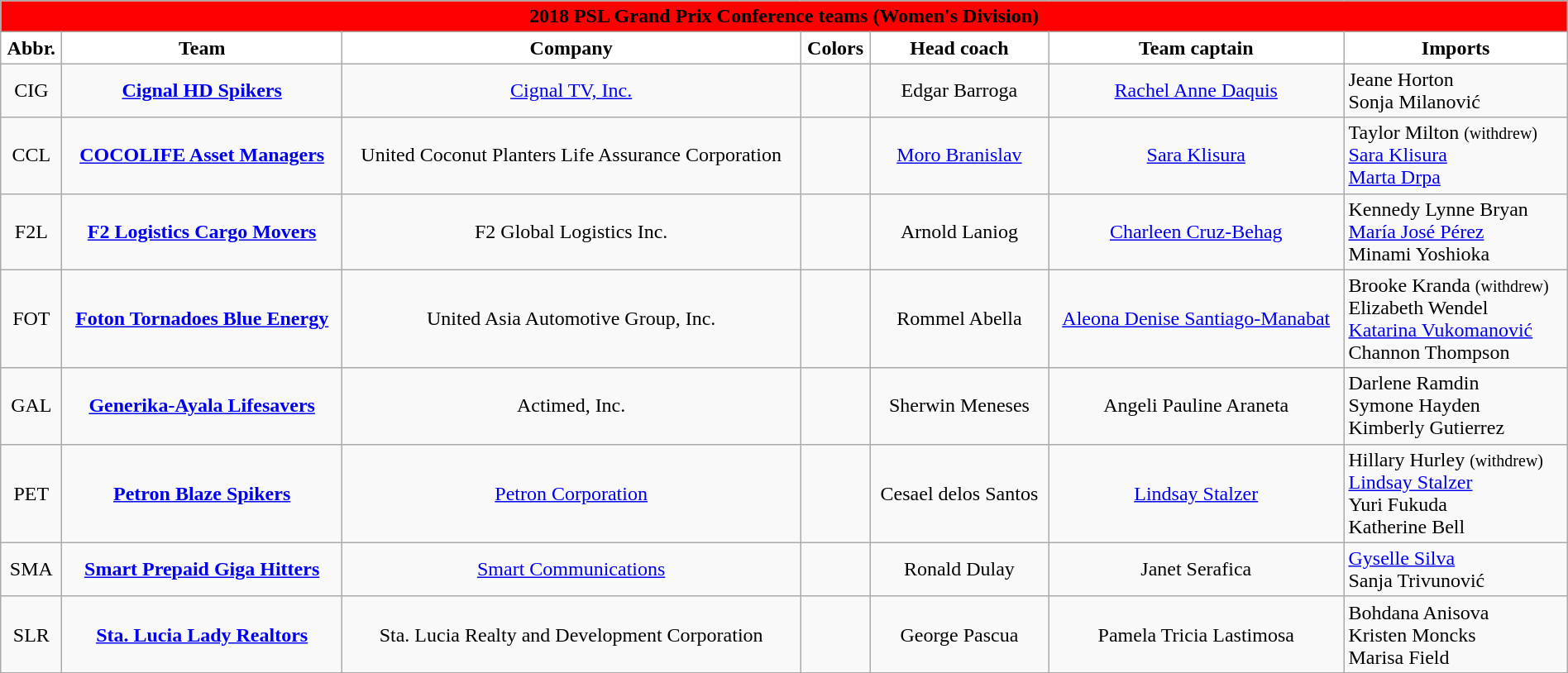<table class="wikitable" style="width:100%; text-align:left">
<tr>
<th style=background:RED colspan=7><span>2018 PSL Grand Prix Conference teams (Women's Division)</span></th>
</tr>
<tr>
<th style="background:white">Abbr.</th>
<th style="background:white">Team</th>
<th style="background:white">Company</th>
<th style="background:white">Colors</th>
<th style="background:white">Head coach</th>
<th style="background:white">Team captain</th>
<th style="background:white">Imports</th>
</tr>
<tr>
<td align=center>CIG</td>
<td align=center><strong><a href='#'>Cignal HD Spikers</a></strong></td>
<td align=center><a href='#'>Cignal TV, Inc.</a></td>
<td align=center> </td>
<td align=center> Edgar Barroga</td>
<td align=center> <a href='#'>Rachel Anne Daquis</a></td>
<td align=left> Jeane Horton<br> Sonja Milanović</td>
</tr>
<tr>
<td align=center>CCL</td>
<td align=center><strong><a href='#'>COCOLIFE Asset Managers</a></strong></td>
<td align=center>United Coconut Planters Life Assurance Corporation</td>
<td align=center> </td>
<td align=center> <a href='#'>Moro Branislav</a></td>
<td align=center> <a href='#'>Sara Klisura</a></td>
<td align=left> Taylor Milton <small>(withdrew)</small><br> <a href='#'>Sara Klisura</a><br> <a href='#'>Marta Drpa</a></td>
</tr>
<tr>
<td align=center>F2L</td>
<td align=center><strong><a href='#'>F2 Logistics Cargo Movers</a></strong></td>
<td align=center>F2 Global Logistics Inc.</td>
<td align=center>  </td>
<td align=center> Arnold Laniog</td>
<td align=center> <a href='#'>Charleen Cruz-Behag</a></td>
<td align=left> Kennedy Lynne Bryan<br> <a href='#'>María José Pérez</a><br> Minami Yoshioka</td>
</tr>
<tr>
<td align=center>FOT</td>
<td align=center><strong><a href='#'>Foton Tornadoes Blue Energy</a></strong></td>
<td align=center>United Asia Automotive Group, Inc.</td>
<td align=center> </td>
<td align=center> Rommel Abella</td>
<td align=center> <a href='#'>Aleona Denise Santiago-Manabat</a></td>
<td align=left> Brooke Kranda <small>(withdrew)</small><br> Elizabeth Wendel<br> <a href='#'>Katarina Vukomanović</a><br> Channon Thompson</td>
</tr>
<tr>
<td align=center>GAL</td>
<td align=center><strong><a href='#'>Generika-Ayala Lifesavers</a></strong></td>
<td align=center>Actimed, Inc.</td>
<td align=center>  </td>
<td align=center> Sherwin Meneses</td>
<td align=center> Angeli Pauline Araneta</td>
<td align=left> Darlene Ramdin<br> Symone Hayden<br> Kimberly Gutierrez</td>
</tr>
<tr>
<td align=center>PET</td>
<td align=center><strong><a href='#'>Petron Blaze Spikers</a></strong></td>
<td align=center><a href='#'>Petron Corporation</a></td>
<td align=center>  </td>
<td align=center> Cesael delos Santos</td>
<td align=center> <a href='#'>Lindsay Stalzer</a></td>
<td align=left> Hillary Hurley <small>(withdrew)</small><br> <a href='#'>Lindsay Stalzer</a><br> Yuri Fukuda<br> Katherine Bell</td>
</tr>
<tr>
<td align=center>SMA</td>
<td align=center><strong><a href='#'>Smart Prepaid Giga Hitters</a></strong></td>
<td align=center><a href='#'>Smart Communications</a></td>
<td align=center> </td>
<td align=center> Ronald Dulay</td>
<td align=center> Janet Serafica</td>
<td align=left> <a href='#'>Gyselle Silva</a><br> Sanja Trivunović</td>
</tr>
<tr>
<td align=center>SLR</td>
<td align=center><strong><a href='#'>Sta. Lucia Lady Realtors</a></strong></td>
<td align=center>Sta. Lucia Realty and Development Corporation</td>
<td align=center>  </td>
<td align=center> George Pascua</td>
<td align=center> Pamela Tricia Lastimosa</td>
<td align=left> Bohdana Anisova<br> Kristen Moncks<br> Marisa Field</td>
</tr>
<tr>
</tr>
</table>
